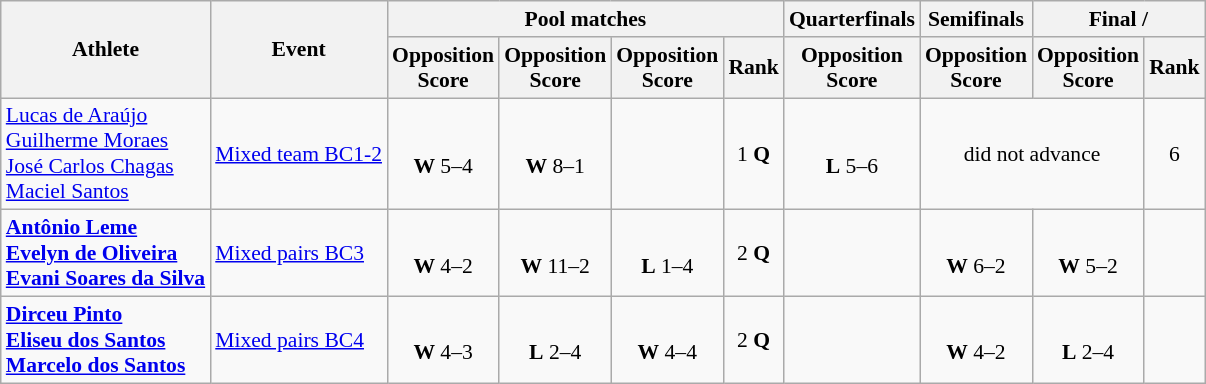<table class=wikitable style="font-size:90%">
<tr>
<th rowspan="2">Athlete</th>
<th rowspan="2">Event</th>
<th colspan="4">Pool matches</th>
<th>Quarterfinals</th>
<th>Semifinals</th>
<th colspan=2>Final / </th>
</tr>
<tr>
<th>Opposition<br>Score</th>
<th>Opposition<br>Score</th>
<th>Opposition<br>Score</th>
<th>Rank</th>
<th>Opposition<br>Score</th>
<th>Opposition<br>Score</th>
<th>Opposition<br>Score</th>
<th>Rank</th>
</tr>
<tr>
<td><a href='#'>Lucas de Araújo</a><br><a href='#'>Guilherme Moraes</a><br><a href='#'>José Carlos Chagas</a><br><a href='#'>Maciel Santos</a></td>
<td><a href='#'>Mixed team BC1-2</a></td>
<td align="center"><br> <strong>W</strong> 5–4</td>
<td align="center"><br> <strong>W</strong> 8–1</td>
<td></td>
<td align="center">1 <strong>Q</strong></td>
<td align="center"><br> <strong>L</strong> 5–6</td>
<td align="center" colspan=2>did not advance</td>
<td align="center">6</td>
</tr>
<tr>
<td><strong><a href='#'>Antônio Leme</a><br><a href='#'>Evelyn de Oliveira</a><br><a href='#'>Evani Soares da Silva</a></strong></td>
<td><a href='#'>Mixed pairs BC3</a></td>
<td align="center"><br> <strong>W</strong> 4–2</td>
<td align="center"><br> <strong>W</strong> 11–2</td>
<td align="center"><br> <strong>L</strong> 1–4</td>
<td align="center">2 <strong>Q</strong></td>
<td></td>
<td align="center"><br> <strong>W</strong> 6–2</td>
<td align="center"><br> <strong>W</strong> 5–2</td>
<td align="center"></td>
</tr>
<tr>
<td><strong><a href='#'>Dirceu Pinto</a><br><a href='#'>Eliseu dos Santos</a><br><a href='#'>Marcelo dos Santos</a></strong></td>
<td><a href='#'>Mixed pairs BC4</a></td>
<td align="center"><br> <strong>W</strong> 4–3</td>
<td align="center"><br> <strong>L</strong> 2–4</td>
<td align="center"><br> <strong>W</strong> 4–4 </td>
<td align="center">2 <strong>Q</strong></td>
<td></td>
<td align="center"><br> <strong>W</strong> 4–2</td>
<td align="center"><br> <strong>L</strong> 2–4</td>
<td align="center"></td>
</tr>
</table>
